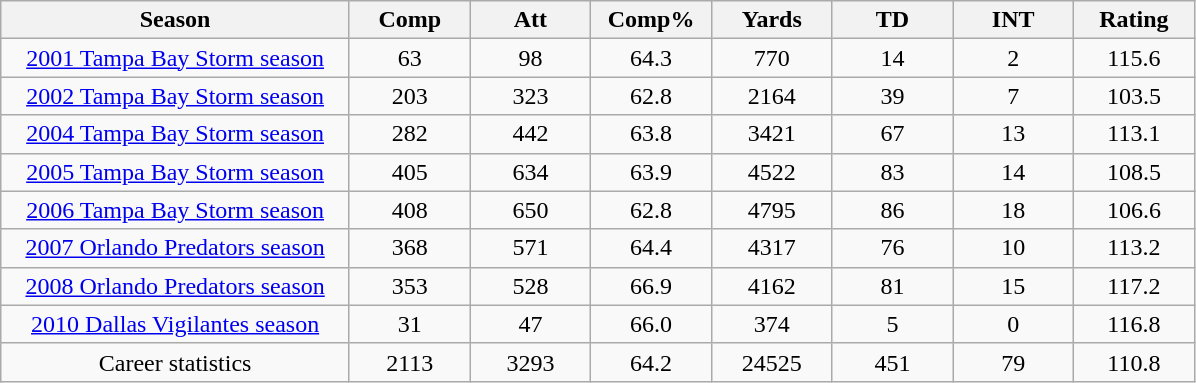<table class="wikitable sortable">
<tr>
<th bgcolor="#DDDDFF" width="26%">Season</th>
<th bgcolor="#DDDDFF" width="9%">Comp</th>
<th bgcolor="#DDDDFF" width="9%">Att</th>
<th bgcolor="#DDDDFF" width="9%">Comp%</th>
<th bgcolor="#DDDDFF" width="9%">Yards</th>
<th bgcolor="#DDDDFF" width="9%">TD</th>
<th bgcolor="#DDDDFF" width="9%">INT</th>
<th bgcolor="#DDDDFF" width="9%">Rating</th>
</tr>
<tr align="center">
<td><a href='#'>2001 Tampa Bay Storm season</a></td>
<td>63</td>
<td>98</td>
<td>64.3</td>
<td>770</td>
<td>14</td>
<td>2</td>
<td>115.6</td>
</tr>
<tr align="center">
<td><a href='#'>2002 Tampa Bay Storm season</a></td>
<td>203</td>
<td>323</td>
<td>62.8</td>
<td>2164</td>
<td>39</td>
<td>7</td>
<td>103.5</td>
</tr>
<tr align="center">
<td><a href='#'>2004 Tampa Bay Storm season</a></td>
<td>282</td>
<td>442</td>
<td>63.8</td>
<td>3421</td>
<td>67</td>
<td>13</td>
<td>113.1</td>
</tr>
<tr align="center">
<td><a href='#'>2005 Tampa Bay Storm season</a></td>
<td>405</td>
<td>634</td>
<td>63.9</td>
<td>4522</td>
<td>83</td>
<td>14</td>
<td>108.5</td>
</tr>
<tr align="center">
<td><a href='#'>2006 Tampa Bay Storm season</a></td>
<td>408</td>
<td>650</td>
<td>62.8</td>
<td>4795</td>
<td>86</td>
<td>18</td>
<td>106.6</td>
</tr>
<tr align="center">
<td><a href='#'>2007 Orlando Predators season</a></td>
<td>368</td>
<td>571</td>
<td>64.4</td>
<td>4317</td>
<td>76</td>
<td>10</td>
<td>113.2</td>
</tr>
<tr align="center">
<td><a href='#'>2008 Orlando Predators season</a></td>
<td>353</td>
<td>528</td>
<td>66.9</td>
<td>4162</td>
<td>81</td>
<td>15</td>
<td>117.2</td>
</tr>
<tr align="center">
<td><a href='#'>2010 Dallas Vigilantes season</a></td>
<td>31</td>
<td>47</td>
<td>66.0</td>
<td>374</td>
<td>5</td>
<td>0</td>
<td>116.8</td>
</tr>
<tr align="center">
<td>Career statistics</td>
<td>2113</td>
<td>3293</td>
<td>64.2</td>
<td>24525</td>
<td>451</td>
<td>79</td>
<td>110.8</td>
</tr>
</table>
